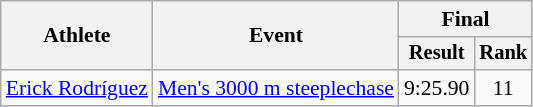<table class=wikitable style="font-size:90%">
<tr>
<th rowspan="2">Athlete</th>
<th rowspan="2">Event</th>
<th colspan="2">Final</th>
</tr>
<tr style="font-size:95%">
<th>Result</th>
<th>Rank</th>
</tr>
<tr align=center>
<td align=left><a href='#'>Erick Rodríguez</a></td>
<td align=left><a href='#'>Men's 3000 m steeplechase</a></td>
<td>9:25.90</td>
<td>11</td>
</tr>
</table>
